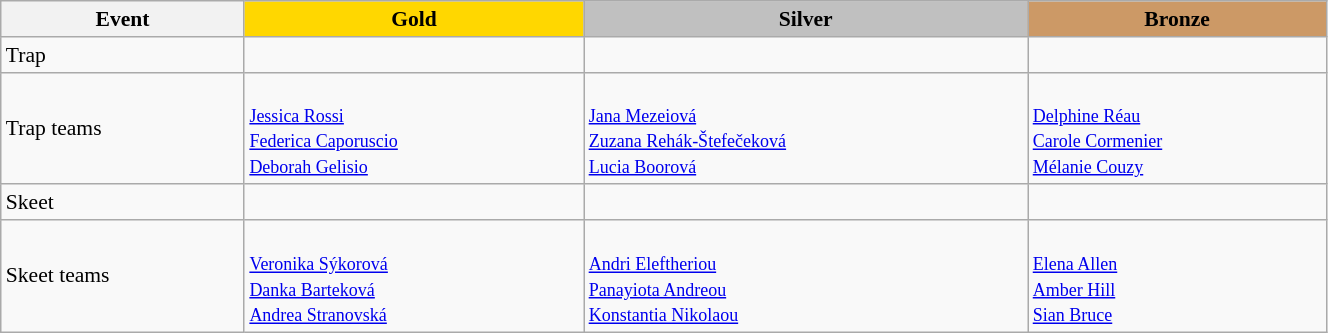<table class="wikitable" width=70% style="font-size:90%; text-align:left;">
<tr align=center>
<th>Event</th>
<td bgcolor=gold><strong>Gold</strong></td>
<td bgcolor=silver><strong>Silver</strong></td>
<td bgcolor=cc9966><strong>Bronze</strong></td>
</tr>
<tr>
<td>Trap</td>
<td></td>
<td></td>
<td></td>
</tr>
<tr>
<td>Trap teams</td>
<td><br><small><a href='#'>Jessica Rossi</a><br><a href='#'>Federica Caporuscio</a><br><a href='#'>Deborah Gelisio</a></small></td>
<td><br><small><a href='#'>Jana Mezeiová</a><br><a href='#'>Zuzana Rehák-Štefečeková</a><br><a href='#'>Lucia Boorová</a></small></td>
<td><br><small><a href='#'>Delphine Réau</a><br><a href='#'>Carole Cormenier</a><br><a href='#'>Mélanie Couzy</a></small></td>
</tr>
<tr>
<td>Skeet</td>
<td></td>
<td></td>
<td></td>
</tr>
<tr>
<td>Skeet teams</td>
<td><br><small><a href='#'>Veronika Sýkorová</a><br><a href='#'>Danka Barteková</a><br><a href='#'>Andrea Stranovská</a></small></td>
<td><br><small><a href='#'>Andri Eleftheriou</a><br><a href='#'>Panayiota Andreou</a><br><a href='#'>Konstantia Nikolaou</a></small></td>
<td><br><small><a href='#'>Elena Allen</a><br><a href='#'>Amber Hill</a><br><a href='#'>Sian Bruce</a></small></td>
</tr>
</table>
